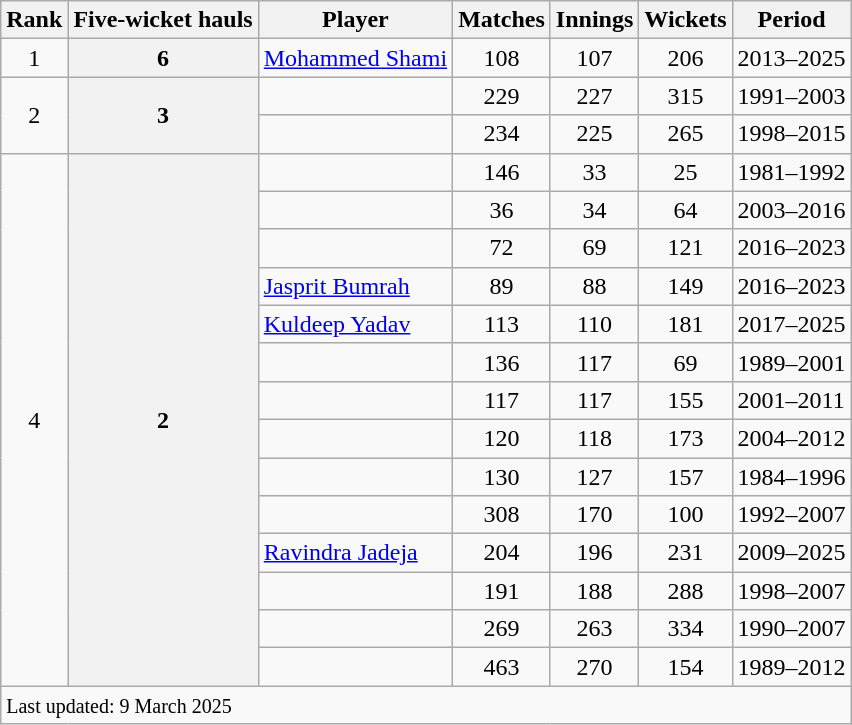<table class="wikitable sortable">
<tr>
<th scope=col>Rank</th>
<th scope=col>Five-wicket hauls</th>
<th scope=col>Player</th>
<th scope=col>Matches</th>
<th scope=col>Innings</th>
<th scope=col>Wickets</th>
<th scope=col>Period</th>
</tr>
<tr>
<td align=center>1</td>
<th scope=row style=text-align:center;>6</th>
<td><a href='#'>Mohammed Shami</a></td>
<td align=center>108</td>
<td align=center>107</td>
<td align=center>206</td>
<td>2013–2025</td>
</tr>
<tr>
<td align=center rowspan=2>2</td>
<th scope=row style=text-align:center; rowspan=2>3</th>
<td></td>
<td align=center>229</td>
<td align=center>227</td>
<td align=center>315</td>
<td>1991–2003</td>
</tr>
<tr>
<td></td>
<td align=center>234</td>
<td align=center>225</td>
<td align=center>265</td>
<td>1998–2015</td>
</tr>
<tr>
<td align=center rowspan=14>4</td>
<th scope=row style=text-align:center; rowspan=14>2</th>
<td></td>
<td align=center>146</td>
<td align=center>33</td>
<td align=center>25</td>
<td>1981–1992</td>
</tr>
<tr>
<td></td>
<td align=center>36</td>
<td align=center>34</td>
<td align=center>64</td>
<td>2003–2016</td>
</tr>
<tr>
<td></td>
<td align=center>72</td>
<td align=center>69</td>
<td align=center>121</td>
<td>2016–2023</td>
</tr>
<tr>
<td><a href='#'>Jasprit Bumrah</a></td>
<td align=center>89</td>
<td align=center>88</td>
<td align=center>149</td>
<td>2016–2023</td>
</tr>
<tr>
<td><a href='#'>Kuldeep Yadav</a></td>
<td align=center>113</td>
<td align=center>110</td>
<td align=center>181</td>
<td>2017–2025</td>
</tr>
<tr>
<td></td>
<td align=center>136</td>
<td align=center>117</td>
<td align=center>69</td>
<td>1989–2001</td>
</tr>
<tr>
<td></td>
<td align=center>117</td>
<td align=center>117</td>
<td align=center>155</td>
<td>2001–2011</td>
</tr>
<tr>
<td></td>
<td align=center>120</td>
<td align=center>118</td>
<td align=center>173</td>
<td>2004–2012</td>
</tr>
<tr>
<td></td>
<td align=center>130</td>
<td align=center>127</td>
<td align=center>157</td>
<td>1984–1996</td>
</tr>
<tr>
<td></td>
<td align=center>308</td>
<td align=center>170</td>
<td align=center>100</td>
<td>1992–2007</td>
</tr>
<tr>
<td><a href='#'>Ravindra Jadeja</a></td>
<td align=center>204</td>
<td align=center>196</td>
<td align=center>231</td>
<td>2009–2025</td>
</tr>
<tr>
<td></td>
<td align=center>191</td>
<td align=center>188</td>
<td align=center>288</td>
<td>1998–2007</td>
</tr>
<tr>
<td></td>
<td align=center>269</td>
<td align=center>263</td>
<td align=center>334</td>
<td>1990–2007</td>
</tr>
<tr>
<td></td>
<td align=center>463</td>
<td align=center>270</td>
<td align=center>154</td>
<td>1989–2012</td>
</tr>
<tr class="sortbottom">
<td colspan="7"><small>Last updated: 9 March 2025</small></td>
</tr>
</table>
